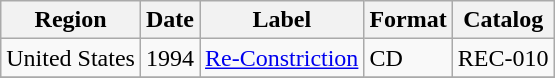<table class="wikitable">
<tr>
<th>Region</th>
<th>Date</th>
<th>Label</th>
<th>Format</th>
<th>Catalog</th>
</tr>
<tr>
<td>United States</td>
<td>1994</td>
<td><a href='#'>Re-Constriction</a></td>
<td>CD</td>
<td>REC-010</td>
</tr>
<tr>
</tr>
</table>
